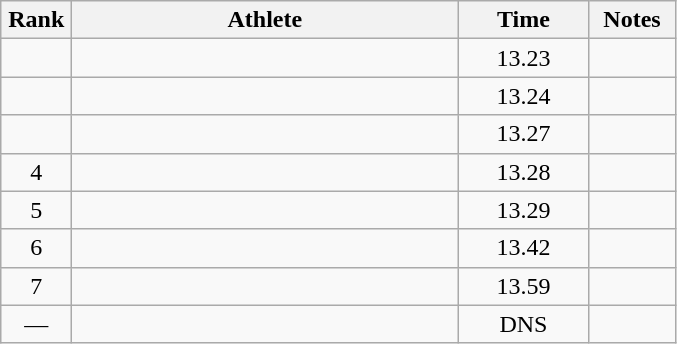<table class="wikitable" style="text-align:center">
<tr>
<th width=40>Rank</th>
<th width=250>Athlete</th>
<th width=80>Time</th>
<th width=50>Notes</th>
</tr>
<tr>
<td></td>
<td align=left></td>
<td>13.23</td>
<td></td>
</tr>
<tr>
<td></td>
<td align=left></td>
<td>13.24</td>
<td></td>
</tr>
<tr>
<td></td>
<td align=left></td>
<td>13.27</td>
<td></td>
</tr>
<tr>
<td>4</td>
<td align=left></td>
<td>13.28</td>
<td></td>
</tr>
<tr>
<td>5</td>
<td align=left></td>
<td>13.29</td>
<td></td>
</tr>
<tr>
<td>6</td>
<td align=left></td>
<td>13.42</td>
<td></td>
</tr>
<tr>
<td>7</td>
<td align=left></td>
<td>13.59</td>
<td></td>
</tr>
<tr>
<td>—</td>
<td align=left></td>
<td>DNS</td>
<td></td>
</tr>
</table>
